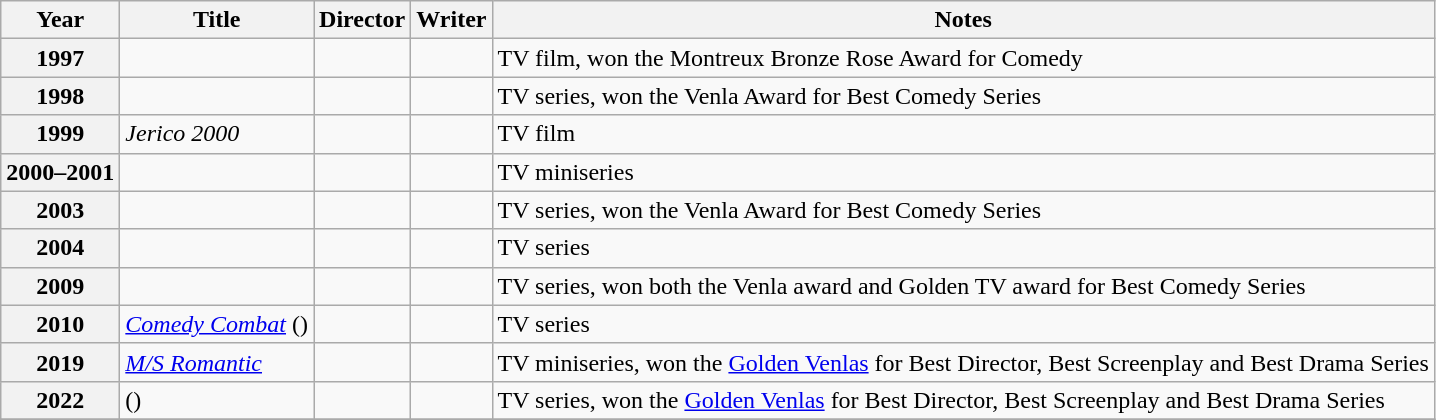<table class="wikitable plainrowheaders sortable">
<tr>
<th scope="col">Year</th>
<th scope="col">Title</th>
<th scope="col">Director</th>
<th scope="col">Writer</th>
<th scope="col">Notes</th>
</tr>
<tr>
<th scope="row">1997</th>
<td><em></em></td>
<td></td>
<td></td>
<td>TV film, won the Montreux Bronze Rose Award for Comedy</td>
</tr>
<tr>
<th scope="row">1998</th>
<td></td>
<td></td>
<td></td>
<td>TV series, won the Venla Award for Best Comedy Series</td>
</tr>
<tr>
<th scope="row">1999</th>
<td><em>Jerico 2000</em></td>
<td></td>
<td></td>
<td>TV film</td>
</tr>
<tr>
<th scope="row">2000–2001</th>
<td></td>
<td></td>
<td></td>
<td>TV miniseries</td>
</tr>
<tr>
<th scope="row">2003</th>
<td></td>
<td></td>
<td></td>
<td>TV series, won the Venla Award for Best Comedy Series</td>
</tr>
<tr>
<th scope="row">2004</th>
<td></td>
<td></td>
<td></td>
<td>TV series</td>
</tr>
<tr>
<th scope="row">2009</th>
<td></td>
<td></td>
<td></td>
<td>TV series, won both the Venla award and Golden TV award for Best Comedy Series</td>
</tr>
<tr>
<th scope="row">2010</th>
<td><em><a href='#'>Comedy Combat</a></em> ()</td>
<td></td>
<td></td>
<td>TV series</td>
</tr>
<tr>
<th scope="row">2019</th>
<td><em><a href='#'>M/S Romantic</a></em></td>
<td></td>
<td></td>
<td>TV miniseries, won the <a href='#'>Golden Venlas</a> for Best Director, Best Screenplay and Best Drama Series</td>
</tr>
<tr>
<th scope="row">2022</th>
<td><em></em> ()</td>
<td></td>
<td></td>
<td>TV series, won the <a href='#'>Golden Venlas</a> for Best Director, Best Screenplay and Best Drama Series</td>
</tr>
<tr>
</tr>
</table>
